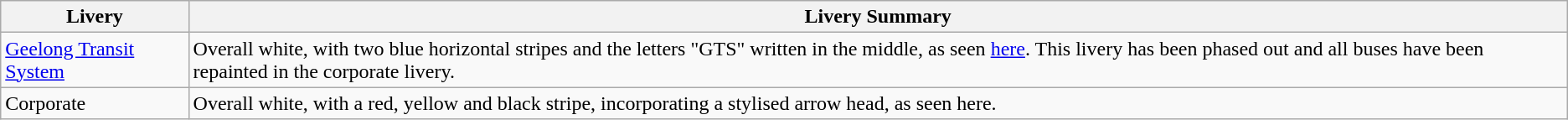<table class="wikitable">
<tr>
<th>Livery</th>
<th>Livery Summary</th>
</tr>
<tr>
<td><a href='#'>Geelong Transit System</a></td>
<td>Overall white, with two blue horizontal stripes and the letters "GTS" written in the middle, as seen <a href='#'>here</a>. This livery has been phased out and all buses have been repainted in the corporate livery.</td>
</tr>
<tr>
<td>Corporate</td>
<td>Overall white, with a red, yellow and black stripe, incorporating a stylised arrow head, as seen here.</td>
</tr>
</table>
